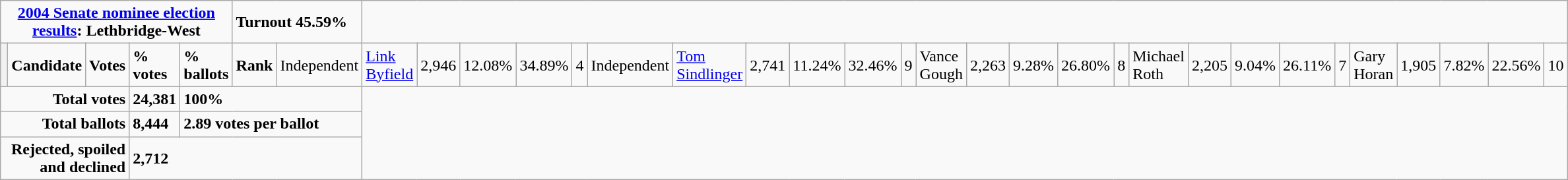<table class="wikitable">
<tr>
<td colspan="5" align=center><strong><a href='#'>2004 Senate nominee election results</a>: Lethbridge-West</strong></td>
<td colspan="2"><strong>Turnout 45.59%</strong></td>
</tr>
<tr>
<th style="width: 10px;"></th>
<td><strong>Candidate</strong></td>
<td><strong>Votes</strong></td>
<td><strong>% votes</strong></td>
<td><strong>% ballots</strong></td>
<td><strong>Rank</strong><br>
</td>
<td>Independent</td>
<td><a href='#'>Link Byfield</a></td>
<td>2,946</td>
<td>12.08%</td>
<td>34.89%</td>
<td>4<br>
</td>
<td>Independent</td>
<td><a href='#'>Tom Sindlinger</a></td>
<td>2,741</td>
<td>11.24%</td>
<td>32.46%</td>
<td>9<br></td>
<td>Vance Gough</td>
<td>2,263</td>
<td>9.28%</td>
<td>26.80%</td>
<td>8<br></td>
<td>Michael Roth</td>
<td>2,205</td>
<td>9.04%</td>
<td>26.11%</td>
<td>7<br>


</td>
<td>Gary Horan</td>
<td>1,905</td>
<td>7.82%</td>
<td>22.56%</td>
<td>10</td>
</tr>
<tr>
<td colspan="3" align="right"><strong>Total votes</strong></td>
<td><strong>24,381</strong></td>
<td colspan="3"><strong>100%</strong></td>
</tr>
<tr>
<td colspan="3" align="right"><strong>Total ballots</strong></td>
<td><strong>8,444</strong></td>
<td colspan="3"><strong>2.89 votes per ballot</strong></td>
</tr>
<tr>
<td colspan="3" align="right"><strong>Rejected, spoiled and declined</strong></td>
<td colspan="4"><strong>2,712</strong></td>
</tr>
</table>
